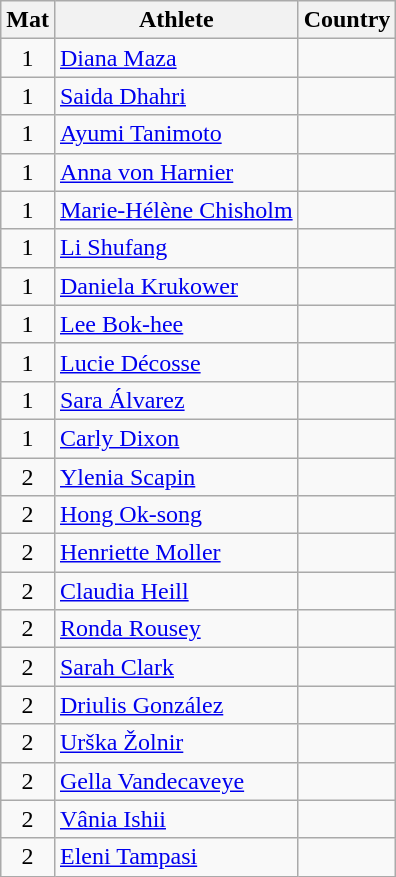<table class="wikitable sortable" style="text-align:center">
<tr>
<th>Mat</th>
<th>Athlete</th>
<th>Country</th>
</tr>
<tr>
<td>1</td>
<td align="left"><a href='#'>Diana Maza</a></td>
<td></td>
</tr>
<tr>
<td>1</td>
<td align="left"><a href='#'>Saida Dhahri</a></td>
<td></td>
</tr>
<tr>
<td>1</td>
<td align="left"><a href='#'>Ayumi Tanimoto</a></td>
<td></td>
</tr>
<tr>
<td>1</td>
<td align="left"><a href='#'>Anna von Harnier</a></td>
<td></td>
</tr>
<tr>
<td>1</td>
<td align="left"><a href='#'>Marie-Hélène Chisholm</a></td>
<td></td>
</tr>
<tr>
<td>1</td>
<td align="left"><a href='#'>Li Shufang</a></td>
<td></td>
</tr>
<tr>
<td>1</td>
<td align="left"><a href='#'>Daniela Krukower</a></td>
<td></td>
</tr>
<tr>
<td>1</td>
<td align="left"><a href='#'>Lee Bok-hee</a></td>
<td></td>
</tr>
<tr>
<td>1</td>
<td align="left"><a href='#'>Lucie Décosse</a></td>
<td></td>
</tr>
<tr>
<td>1</td>
<td align="left"><a href='#'>Sara Álvarez</a></td>
<td></td>
</tr>
<tr>
<td>1</td>
<td align="left"><a href='#'>Carly Dixon</a></td>
<td></td>
</tr>
<tr>
<td>2</td>
<td align="left"><a href='#'>Ylenia Scapin</a></td>
<td></td>
</tr>
<tr>
<td>2</td>
<td align="left"><a href='#'>Hong Ok-song</a></td>
<td></td>
</tr>
<tr>
<td>2</td>
<td align="left"><a href='#'>Henriette Moller</a></td>
<td></td>
</tr>
<tr>
<td>2</td>
<td align="left"><a href='#'>Claudia Heill</a></td>
<td></td>
</tr>
<tr>
<td>2</td>
<td align="left"><a href='#'>Ronda Rousey</a></td>
<td></td>
</tr>
<tr>
<td>2</td>
<td align="left"><a href='#'>Sarah Clark</a></td>
<td></td>
</tr>
<tr>
<td>2</td>
<td align="left"><a href='#'>Driulis González</a></td>
<td></td>
</tr>
<tr>
<td>2</td>
<td align="left"><a href='#'>Urška Žolnir</a></td>
<td></td>
</tr>
<tr>
<td>2</td>
<td align="left"><a href='#'>Gella Vandecaveye</a></td>
<td></td>
</tr>
<tr>
<td>2</td>
<td align="left"><a href='#'>Vânia Ishii</a></td>
<td></td>
</tr>
<tr>
<td>2</td>
<td align="left"><a href='#'>Eleni Tampasi</a></td>
<td></td>
</tr>
</table>
